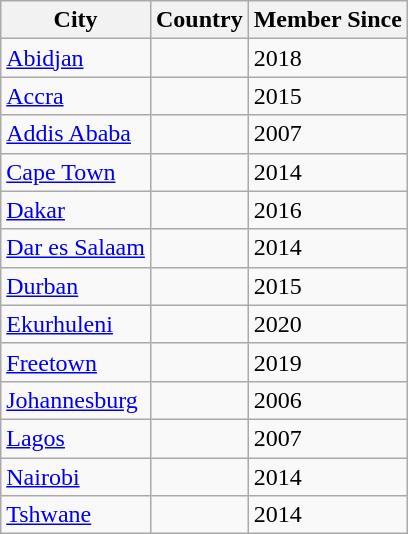<table class="wikitable">
<tr>
<th>City</th>
<th>Country</th>
<th>Member Since</th>
</tr>
<tr>
<td><a href='#'>Abidjan</a></td>
<td></td>
<td>2018</td>
</tr>
<tr>
<td><a href='#'>Accra</a></td>
<td></td>
<td>2015</td>
</tr>
<tr>
<td><a href='#'>Addis Ababa</a></td>
<td></td>
<td>2007</td>
</tr>
<tr>
<td><a href='#'>Cape Town</a></td>
<td></td>
<td>2014</td>
</tr>
<tr>
<td><a href='#'>Dakar</a></td>
<td></td>
<td>2016</td>
</tr>
<tr>
<td><a href='#'>Dar es Salaam</a></td>
<td></td>
<td>2014</td>
</tr>
<tr>
<td><a href='#'>Durban</a></td>
<td></td>
<td>2015</td>
</tr>
<tr>
<td><a href='#'>Ekurhuleni</a></td>
<td></td>
<td>2020</td>
</tr>
<tr>
<td><a href='#'>Freetown</a></td>
<td></td>
<td>2019</td>
</tr>
<tr>
<td><a href='#'>Johannesburg</a></td>
<td></td>
<td>2006</td>
</tr>
<tr>
<td><a href='#'>Lagos</a></td>
<td></td>
<td>2007</td>
</tr>
<tr>
<td><a href='#'>Nairobi</a></td>
<td></td>
<td>2014</td>
</tr>
<tr>
<td><a href='#'>Tshwane</a></td>
<td></td>
<td>2014</td>
</tr>
</table>
